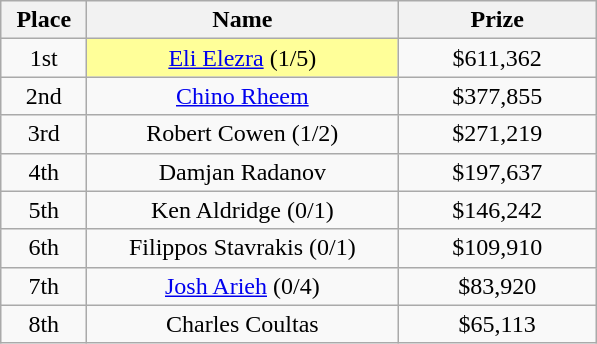<table class="wikitable">
<tr>
<th width="50">Place</th>
<th width="200">Name</th>
<th width="125">Prize</th>
</tr>
<tr>
<td align = "center">1st</td>
<td align = "center" style="background-color:#FFFF99; width:6em;"> <a href='#'>Eli Elezra</a> (1/5)</td>
<td align = "center">$611,362</td>
</tr>
<tr>
<td align = "center">2nd</td>
<td align = "center"> <a href='#'>Chino Rheem</a></td>
<td align = "center">$377,855</td>
</tr>
<tr>
<td align = "center">3rd</td>
<td align = "center"> Robert Cowen (1/2)</td>
<td align = "center">$271,219</td>
</tr>
<tr>
<td align = "center">4th</td>
<td align = "center"> Damjan Radanov</td>
<td align = "center">$197,637</td>
</tr>
<tr>
<td align = "center">5th</td>
<td align = "center"> Ken Aldridge (0/1)</td>
<td align = "center">$146,242</td>
</tr>
<tr>
<td align = "center">6th</td>
<td align = "center"> Filippos Stavrakis (0/1)</td>
<td align = "center">$109,910</td>
</tr>
<tr>
<td align = "center">7th</td>
<td align = "center"> <a href='#'>Josh Arieh</a> (0/4)</td>
<td align = "center">$83,920</td>
</tr>
<tr>
<td align = "center">8th</td>
<td align = "center"> Charles Coultas</td>
<td align = "center">$65,113</td>
</tr>
</table>
